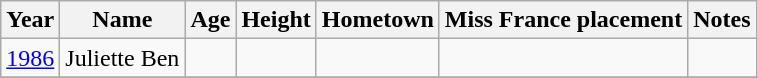<table class="wikitable sortable">
<tr>
<th>Year</th>
<th>Name</th>
<th>Age</th>
<th>Height</th>
<th>Hometown</th>
<th>Miss France placement</th>
<th>Notes</th>
</tr>
<tr>
<td><a href='#'>1986</a></td>
<td>Juliette Ben</td>
<td></td>
<td></td>
<td></td>
<td></td>
<td></td>
</tr>
<tr>
</tr>
</table>
